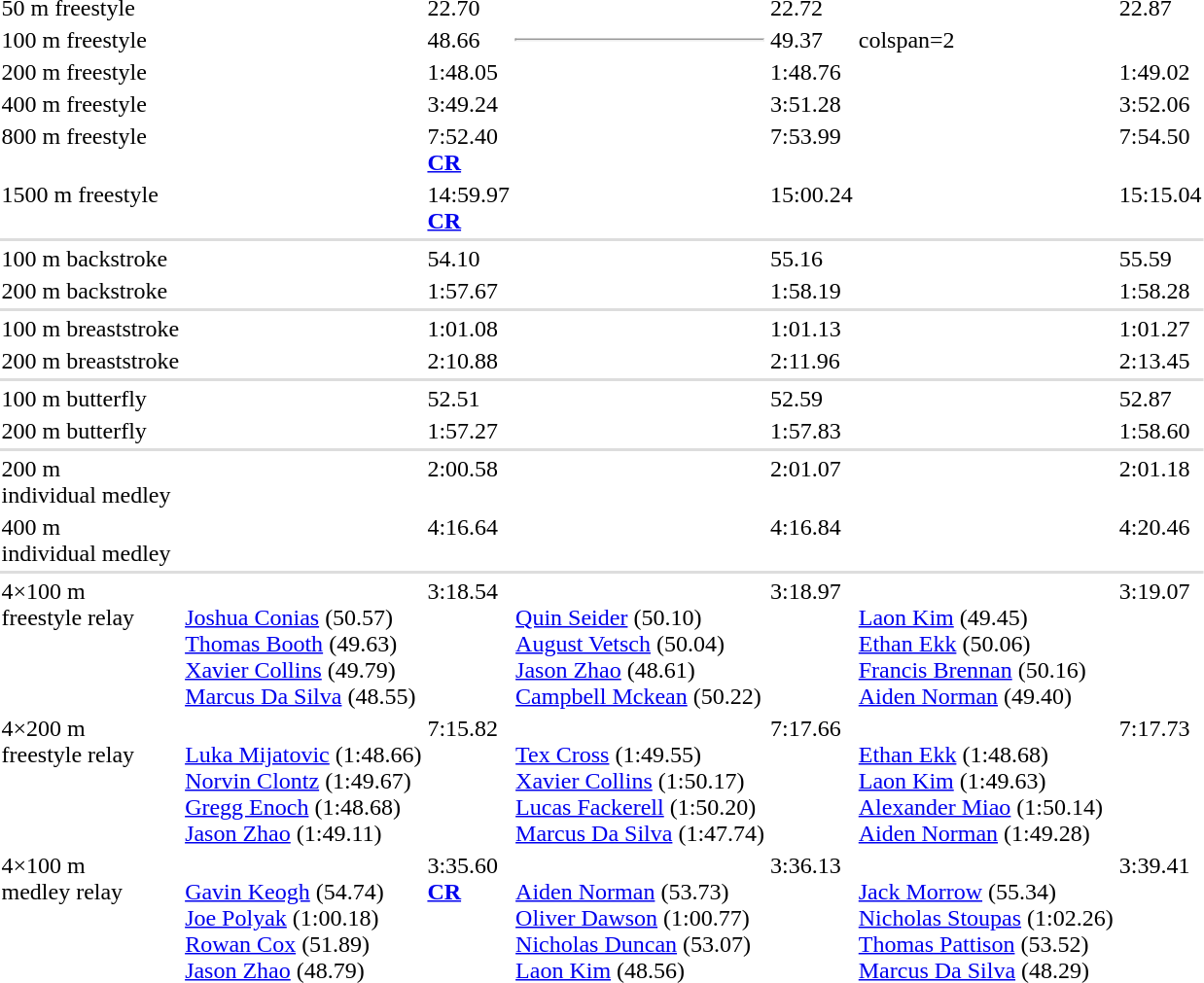<table>
<tr valign="top">
<td>50 m freestyle</td>
<td></td>
<td>22.70</td>
<td></td>
<td>22.72</td>
<td></td>
<td>22.87</td>
</tr>
<tr valign="top">
<td>100 m freestyle</td>
<td></td>
<td>48.66</td>
<td><hr></td>
<td>49.37</td>
<td>colspan=2 </td>
</tr>
<tr valign="top">
<td>200 m freestyle</td>
<td></td>
<td>1:48.05</td>
<td></td>
<td>1:48.76</td>
<td></td>
<td>1:49.02</td>
</tr>
<tr valign="top">
<td>400 m freestyle</td>
<td></td>
<td>3:49.24</td>
<td></td>
<td>3:51.28</td>
<td></td>
<td>3:52.06</td>
</tr>
<tr valign="top">
<td>800 m freestyle</td>
<td></td>
<td>7:52.40<br><strong><a href='#'>CR</a></strong></td>
<td></td>
<td>7:53.99</td>
<td></td>
<td>7:54.50</td>
</tr>
<tr valign="top">
<td>1500 m freestyle</td>
<td></td>
<td>14:59.97<br><strong><a href='#'>CR</a></strong></td>
<td></td>
<td>15:00.24</td>
<td></td>
<td>15:15.04</td>
</tr>
<tr bgcolor=#DDDDDD>
<td colspan=7></td>
</tr>
<tr valign="top">
<td>100 m backstroke</td>
<td></td>
<td>54.10</td>
<td></td>
<td>55.16</td>
<td></td>
<td>55.59</td>
</tr>
<tr valign="top">
<td>200 m backstroke</td>
<td></td>
<td>1:57.67</td>
<td></td>
<td>1:58.19</td>
<td></td>
<td>1:58.28</td>
</tr>
<tr bgcolor=#DDDDDD>
<td colspan=7></td>
</tr>
<tr valign="top">
<td>100 m breaststroke</td>
<td></td>
<td>1:01.08</td>
<td></td>
<td>1:01.13</td>
<td></td>
<td>1:01.27</td>
</tr>
<tr valign="top">
<td>200 m breaststroke</td>
<td></td>
<td>2:10.88</td>
<td></td>
<td>2:11.96</td>
<td></td>
<td>2:13.45</td>
</tr>
<tr bgcolor=#DDDDDD>
<td colspan=7></td>
</tr>
<tr valign="top">
<td>100 m butterfly</td>
<td></td>
<td>52.51</td>
<td></td>
<td>52.59</td>
<td></td>
<td>52.87</td>
</tr>
<tr valign="top">
<td>200 m butterfly</td>
<td></td>
<td>1:57.27</td>
<td></td>
<td>1:57.83</td>
<td></td>
<td>1:58.60</td>
</tr>
<tr bgcolor=#DDDDDD>
<td colspan=7></td>
</tr>
<tr valign="top">
<td>200 m<br>individual medley</td>
<td></td>
<td>2:00.58</td>
<td></td>
<td>2:01.07</td>
<td></td>
<td>2:01.18</td>
</tr>
<tr valign="top">
<td>400 m<br>individual medley</td>
<td></td>
<td>4:16.64</td>
<td></td>
<td>4:16.84</td>
<td></td>
<td>4:20.46</td>
</tr>
<tr bgcolor=#DDDDDD>
<td colspan=7></td>
</tr>
<tr valign="top">
<td>4×100 m<br>freestyle relay</td>
<td><br><a href='#'>Joshua Conias</a> (50.57)<br><a href='#'>Thomas Booth</a> (49.63)<br><a href='#'>Xavier Collins</a> (49.79)<br><a href='#'>Marcus Da Silva</a> (48.55)</td>
<td>3:18.54</td>
<td><br><a href='#'>Quin Seider</a> (50.10)<br><a href='#'>August Vetsch</a> (50.04)<br><a href='#'>Jason Zhao</a> (48.61)<br><a href='#'>Campbell Mckean</a> (50.22)</td>
<td>3:18.97</td>
<td><br><a href='#'>Laon Kim</a> (49.45)<br><a href='#'>Ethan Ekk</a> (50.06)<br><a href='#'>Francis Brennan</a> (50.16)<br><a href='#'>Aiden Norman</a> (49.40)</td>
<td>3:19.07</td>
</tr>
<tr valign="top">
<td>4×200 m<br>freestyle relay</td>
<td><br><a href='#'>Luka Mijatovic</a> (1:48.66)<br><a href='#'>Norvin Clontz</a> (1:49.67)<br><a href='#'>Gregg Enoch</a> (1:48.68)<br><a href='#'>Jason Zhao</a> (1:49.11)</td>
<td>7:15.82</td>
<td><br><a href='#'>Tex Cross</a> (1:49.55)<br><a href='#'>Xavier Collins</a> (1:50.17)<br><a href='#'>Lucas Fackerell</a> (1:50.20)<br><a href='#'>Marcus Da Silva</a> (1:47.74)</td>
<td>7:17.66</td>
<td><br><a href='#'>Ethan Ekk</a> (1:48.68)<br><a href='#'>Laon Kim</a> (1:49.63)<br><a href='#'>Alexander Miao</a> (1:50.14)<br><a href='#'>Aiden Norman</a> (1:49.28)</td>
<td>7:17.73</td>
</tr>
<tr valign="top">
<td>4×100 m<br>medley relay</td>
<td><br><a href='#'>Gavin Keogh</a> (54.74)<br><a href='#'>Joe Polyak</a> (1:00.18)<br><a href='#'>Rowan Cox</a> (51.89)<br><a href='#'>Jason Zhao</a> (48.79)</td>
<td>3:35.60<br><strong><a href='#'>CR</a></strong></td>
<td><br><a href='#'>Aiden Norman</a> (53.73)<br><a href='#'>Oliver Dawson</a> (1:00.77)<br><a href='#'>Nicholas Duncan</a> (53.07)<br><a href='#'>Laon Kim</a> (48.56)</td>
<td>3:36.13</td>
<td><br><a href='#'>Jack Morrow</a> (55.34)<br><a href='#'>Nicholas Stoupas</a> (1:02.26)<br><a href='#'>Thomas Pattison</a> (53.52)<br><a href='#'>Marcus Da Silva</a> (48.29)</td>
<td>3:39.41</td>
</tr>
</table>
